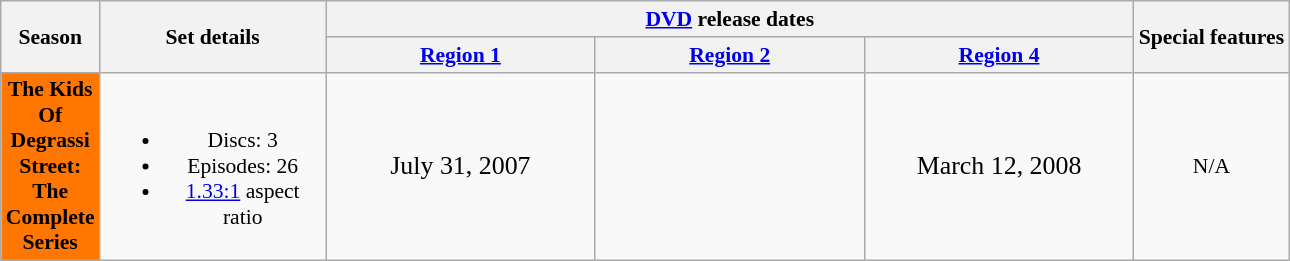<table class="wikitable plainrowheaders" style="font-size:90%; text-align: center">
<tr>
<th rowspan="2" scope="col" style="width: 3em;">Season</th>
<th rowspan="2" scope="col" style="width: 10em;">Set details</th>
<th colspan="3" scope="col"><a href='#'>DVD</a> release dates</th>
<th rowspan="2" scope="col">Special features</th>
</tr>
<tr>
<th scope="col" style="width: 12em; font-size: 100%;"><a href='#'>Region 1</a></th>
<th scope="col" style="width: 12em; font-size: 100%;"><a href='#'>Region 2</a></th>
<th scope="col" style="width: 12em; font-size: 100%;"><a href='#'>Region 4</a></th>
</tr>
<tr>
<th scope="row" style="text-align:center; background:#ff7700">The Kids Of Degrassi Street: The Complete Series</th>
<td><br><ul><li>Discs: 3</li><li>Episodes: 26</li><li><a href='#'>1.33:1</a> aspect ratio</li></ul></td>
<td><big>July 31, 2007</big></td>
<td></td>
<td><big>March 12, 2008</big></td>
<td>N/A</td>
</tr>
</table>
